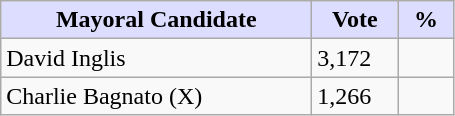<table class="wikitable">
<tr>
<th style="background:#ddf; width:200px;">Mayoral Candidate </th>
<th style="background:#ddf; width:50px;">Vote</th>
<th style="background:#ddf; width:30px;">%</th>
</tr>
<tr>
<td>David Inglis</td>
<td>3,172</td>
<td></td>
</tr>
<tr>
<td>Charlie Bagnato (X)</td>
<td>1,266</td>
<td></td>
</tr>
</table>
